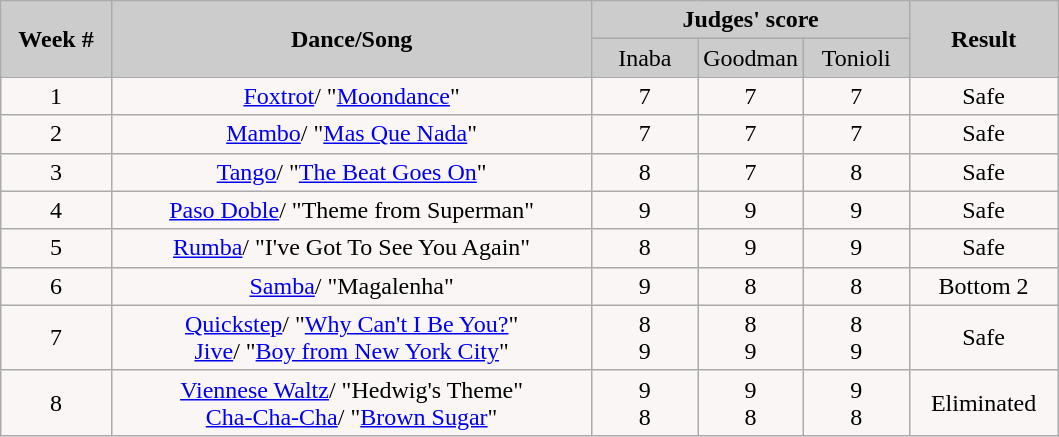<table class="wikitable" border="1" style="float:left;">
<tr>
<td rowspan="2" bgcolor="#CCCCCC" align="Center"><strong>Week #</strong></td>
<td rowspan="2" bgcolor="#CCCCCC" align="Center"><strong>Dance/Song</strong></td>
<td colspan="3" bgcolor="#CCCCCC" align="Center"><strong>Judges' score</strong></td>
<td rowspan="2" bgcolor="#CCCCCC" align="Center"><strong>Result</strong></td>
</tr>
<tr>
<td bgcolor="#CCCCCC" width="10%" align="center">Inaba</td>
<td bgcolor="#CCCCCC" width="10%" align="center">Goodman</td>
<td bgcolor="#CCCCCC" width="10%" align="center">Tonioli</td>
</tr>
<tr>
<td align="center" bgcolor="#FAF6F6">1</td>
<td align="center" bgcolor="#FAF6F6"><a href='#'>Foxtrot</a>/ "<a href='#'>Moondance</a>"</td>
<td align="center" bgcolor="#FAF6F6">7</td>
<td align="center" bgcolor="#FAF6F6">7</td>
<td align="center" bgcolor="#FAF6F6">7</td>
<td align="center" bgcolor="#FAF6F6">Safe</td>
</tr>
<tr>
<td align="center" bgcolor="#FAF6F6">2</td>
<td align="center" bgcolor="#FAF6F6"><a href='#'>Mambo</a>/ "<a href='#'>Mas Que Nada</a>"</td>
<td align="center" bgcolor="#FAF6F6">7</td>
<td align="center" bgcolor="#FAF6F6">7</td>
<td align="center" bgcolor="#FAF6F6">7</td>
<td align="center" bgcolor="#FAF6F6">Safe</td>
</tr>
<tr>
<td align="center" bgcolor="#FAF6F6">3</td>
<td align="center" bgcolor="#FAF6F6"><a href='#'>Tango</a>/ "<a href='#'>The Beat Goes On</a>"</td>
<td align="center" bgcolor="#FAF6F6">8</td>
<td align="center" bgcolor="#FAF6F6">7</td>
<td align="center" bgcolor="#FAF6F6">8</td>
<td align="center" bgcolor="#FAF6F6">Safe</td>
</tr>
<tr>
<td align="center" bgcolor="#FAF6F6">4</td>
<td align="center" bgcolor="#FAF6F6"><a href='#'>Paso Doble</a>/ "Theme from Superman"</td>
<td align="center" bgcolor="#FAF6F6">9</td>
<td align="center" bgcolor="#FAF6F6">9</td>
<td align="center" bgcolor="#FAF6F6">9</td>
<td align="center" bgcolor="#FAF6F6">Safe</td>
</tr>
<tr>
<td align="center" bgcolor="#FAF6F6">5</td>
<td align="center" bgcolor="#FAF6F6"><a href='#'>Rumba</a>/ "I've Got To See You Again"</td>
<td align="center" bgcolor="#FAF6F6">8</td>
<td align="center" bgcolor="#FAF6F6">9</td>
<td align="center" bgcolor="#FAF6F6">9</td>
<td align="center" bgcolor="#FAF6F6">Safe</td>
</tr>
<tr>
<td align="center" bgcolor="#FAF6F6">6</td>
<td align="center" bgcolor="#FAF6F6"><a href='#'>Samba</a>/ "Magalenha"</td>
<td align="center" bgcolor="#FAF6F6">9</td>
<td align="center" bgcolor="#FAF6F6">8</td>
<td align="center" bgcolor="#FAF6F6">8</td>
<td align="center" bgcolor="#FAF6F6">Bottom 2</td>
</tr>
<tr>
<td align="center" bgcolor="#FAF6F6">7</td>
<td align="center" bgcolor="#FAF6F6"><a href='#'>Quickstep</a>/ "<a href='#'>Why Can't I Be You?</a>" <br> <a href='#'>Jive</a>/ "<a href='#'>Boy from New York City</a>"</td>
<td align="center" bgcolor="#FAF6F6">8<br>9</td>
<td align="center" bgcolor="#FAF6F6">8<br>9</td>
<td align="center" bgcolor="#FAF6F6">8<br>9</td>
<td align="center" bgcolor="#FAF6F6">Safe</td>
</tr>
<tr>
<td align="center" bgcolor="#FAF6F6">8</td>
<td align="center" bgcolor="#FAF6F6"><a href='#'>Viennese Waltz</a>/ "Hedwig's Theme" <br> <a href='#'>Cha-Cha-Cha</a>/ "<a href='#'>Brown Sugar</a>"</td>
<td align="center" bgcolor="#FAF6F6">9<br>8</td>
<td align="center" bgcolor="#FAF6F6">9<br>8</td>
<td align="center" bgcolor="#FAF6F6">9<br>8</td>
<td align="center" bgcolor="#FAF6F6">Eliminated</td>
</tr>
</table>
